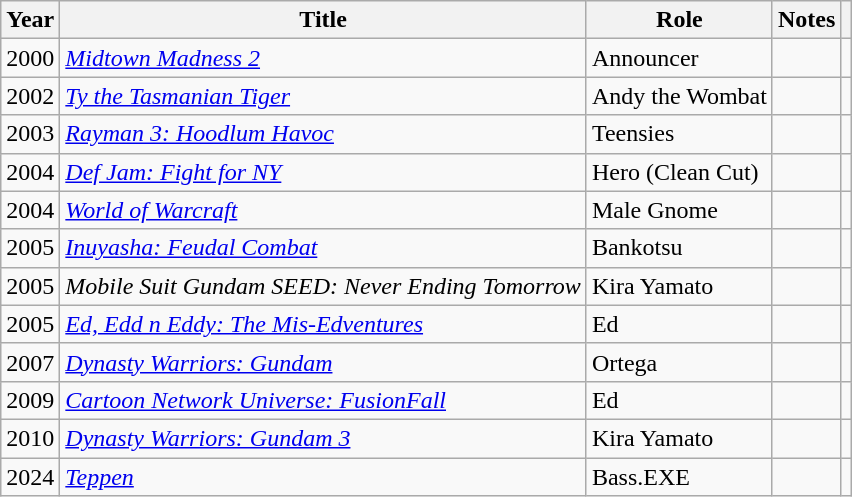<table class="wikitable sortable plainrowheaders">
<tr>
<th>Year</th>
<th>Title</th>
<th>Role</th>
<th class="unsortable">Notes</th>
<th class="unsortable"></th>
</tr>
<tr>
<td>2000</td>
<td><em><a href='#'>Midtown Madness 2</a></em></td>
<td>Announcer</td>
<td></td>
<td style="text-align:center;"></td>
</tr>
<tr>
<td>2002</td>
<td><em><a href='#'>Ty the Tasmanian Tiger</a></em></td>
<td>Andy the Wombat</td>
<td></td>
<td></td>
</tr>
<tr>
<td>2003</td>
<td><em><a href='#'>Rayman 3: Hoodlum Havoc</a></em></td>
<td>Teensies</td>
<td></td>
<td></td>
</tr>
<tr>
<td>2004</td>
<td><em><a href='#'>Def Jam: Fight for NY</a></em></td>
<td>Hero (Clean Cut)</td>
<td></td>
<td></td>
</tr>
<tr>
<td>2004</td>
<td><em><a href='#'>World of Warcraft</a></em></td>
<td>Male Gnome</td>
<td></td>
<td></td>
</tr>
<tr>
<td>2005</td>
<td><em><a href='#'>Inuyasha: Feudal Combat</a></em></td>
<td>Bankotsu</td>
<td></td>
<td></td>
</tr>
<tr>
<td>2005</td>
<td><em>Mobile Suit Gundam SEED: Never Ending Tomorrow</em></td>
<td>Kira Yamato</td>
<td></td>
<td></td>
</tr>
<tr>
<td>2005</td>
<td><em><a href='#'>Ed, Edd n Eddy: The Mis-Edventures</a></em></td>
<td>Ed</td>
<td></td>
<td></td>
</tr>
<tr>
<td>2007</td>
<td><em><a href='#'>Dynasty Warriors: Gundam</a></em></td>
<td>Ortega</td>
<td></td>
<td></td>
</tr>
<tr>
<td>2009</td>
<td><a href='#'><em>Cartoon Network Universe: FusionFall</em></a></td>
<td>Ed</td>
<td></td>
<td></td>
</tr>
<tr>
<td>2010</td>
<td><em><a href='#'>Dynasty Warriors: Gundam 3</a></em></td>
<td>Kira Yamato</td>
<td></td>
<td></td>
</tr>
<tr>
<td>2024</td>
<td><em><a href='#'>Teppen</a></em></td>
<td>Bass.EXE</td>
<td></td>
<td></td>
</tr>
</table>
